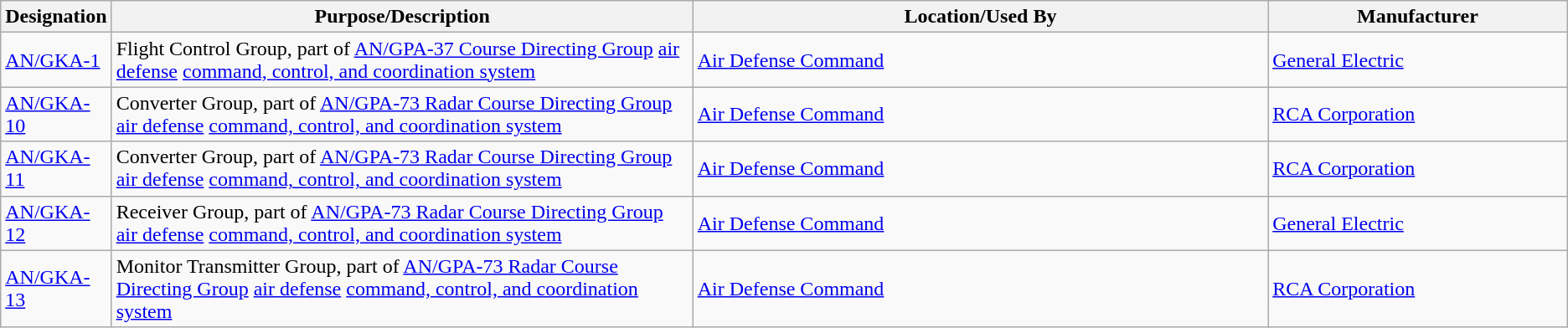<table class="wikitable sortable">
<tr>
<th scope="col">Designation</th>
<th scope="col" style="width: 500px;">Purpose/Description</th>
<th scope="col" style="width: 500px;">Location/Used By</th>
<th scope="col" style="width: 250px;">Manufacturer</th>
</tr>
<tr>
<td><a href='#'>AN/GKA-1</a></td>
<td>Flight Control Group, part of <a href='#'>AN/GPA-37 Course Directing Group</a> <a href='#'>air defense</a> <a href='#'>command, control, and coordination system</a></td>
<td><a href='#'>Air Defense Command</a></td>
<td><a href='#'>General Electric</a></td>
</tr>
<tr>
<td><a href='#'>AN/GKA-10</a></td>
<td>Converter Group, part of <a href='#'>AN/GPA-73 Radar Course Directing Group</a> <a href='#'>air defense</a> <a href='#'>command, control, and coordination system</a></td>
<td><a href='#'>Air Defense Command</a></td>
<td><a href='#'>RCA Corporation</a></td>
</tr>
<tr>
<td><a href='#'>AN/GKA-11</a></td>
<td>Converter Group, part of <a href='#'>AN/GPA-73 Radar Course Directing Group</a> <a href='#'>air defense</a> <a href='#'>command, control, and coordination system</a></td>
<td><a href='#'>Air Defense Command</a></td>
<td><a href='#'>RCA Corporation</a></td>
</tr>
<tr>
<td><a href='#'>AN/GKA-12</a></td>
<td>Receiver Group, part of <a href='#'>AN/GPA-73 Radar Course Directing Group</a> <a href='#'>air defense</a> <a href='#'>command, control, and coordination system</a></td>
<td><a href='#'>Air Defense Command</a></td>
<td><a href='#'>General Electric</a></td>
</tr>
<tr>
<td><a href='#'>AN/GKA-13</a></td>
<td>Monitor Transmitter Group, part of <a href='#'>AN/GPA-73 Radar Course Directing Group</a> <a href='#'>air defense</a> <a href='#'>command, control, and coordination system</a></td>
<td><a href='#'>Air Defense Command</a></td>
<td><a href='#'>RCA Corporation</a></td>
</tr>
</table>
